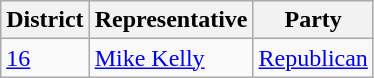<table class="wikitable">
<tr>
<th>District</th>
<th>Representative</th>
<th>Party</th>
</tr>
<tr>
<td><a href='#'>16</a></td>
<td><a href='#'>Mike Kelly</a></td>
<td><a href='#'>Republican</a></td>
</tr>
</table>
